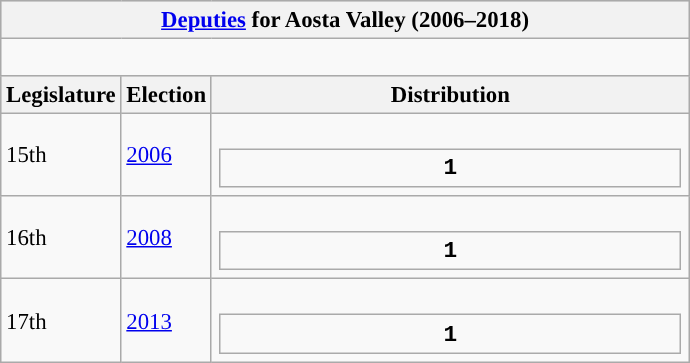<table class="wikitable" style="font-size:95%;">
<tr bgcolor="#CCCCCC">
<th colspan="3"><a href='#'>Deputies</a> for Aosta Valley (2006–2018)</th>
</tr>
<tr>
<td colspan="3"><br>



</td>
</tr>
<tr bgcolor="#CCCCCC">
<th>Legislature</th>
<th>Election</th>
<th>Distribution</th>
</tr>
<tr>
<td>15th</td>
<td><a href='#'>2006</a></td>
<td><br><table style="width:20.5em; font-size:100%; text-align:center; font-family:Courier New;">
<tr style="font-weight:bold">
<td style="background:">1</td>
</tr>
</table>
</td>
</tr>
<tr>
<td>16th</td>
<td><a href='#'>2008</a></td>
<td><br><table style="width:20.5em; font-size:100%; text-align:center; font-family:Courier New;">
<tr style="font-weight:bold">
<td style="background:">1</td>
</tr>
</table>
</td>
</tr>
<tr>
<td>17th</td>
<td><a href='#'>2013</a></td>
<td><br><table style="width:20.5em; font-size:100%; text-align:center; font-family:Courier New;">
<tr style="font-weight:bold">
<td style="background:">1</td>
</tr>
</table>
</td>
</tr>
</table>
